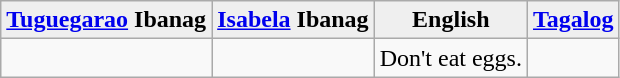<table class="wikitable">
<tr>
<th style="background:#efefef;"><a href='#'>Tuguegarao</a> Ibanag</th>
<th style="background:#efefef;"><a href='#'>Isabela</a> Ibanag</th>
<th style="background:#efefef;">English</th>
<th style="background:#efefef;"><a href='#'>Tagalog</a></th>
</tr>
<tr>
<td></td>
<td></td>
<td>Don't eat eggs.</td>
<td></td>
</tr>
</table>
